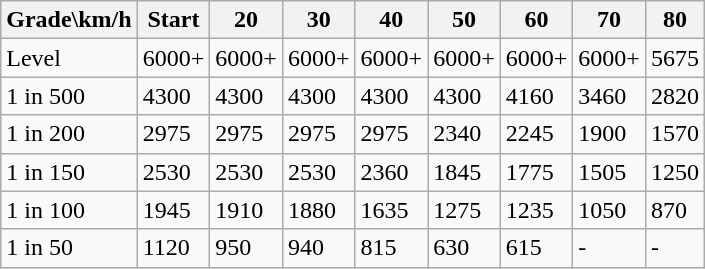<table class="wikitable">
<tr>
<th>Grade\km/h</th>
<th>Start</th>
<th>20</th>
<th>30</th>
<th>40</th>
<th>50</th>
<th>60</th>
<th>70</th>
<th>80</th>
</tr>
<tr>
<td>Level</td>
<td>6000+</td>
<td>6000+</td>
<td>6000+</td>
<td>6000+</td>
<td>6000+</td>
<td>6000+</td>
<td>6000+</td>
<td>5675</td>
</tr>
<tr>
<td>1 in 500</td>
<td>4300</td>
<td>4300</td>
<td>4300</td>
<td>4300</td>
<td>4300</td>
<td>4160</td>
<td>3460</td>
<td>2820</td>
</tr>
<tr>
<td>1 in 200</td>
<td>2975</td>
<td>2975</td>
<td>2975</td>
<td>2975</td>
<td>2340</td>
<td>2245</td>
<td>1900</td>
<td>1570</td>
</tr>
<tr>
<td>1 in 150</td>
<td>2530</td>
<td>2530</td>
<td>2530</td>
<td>2360</td>
<td>1845</td>
<td>1775</td>
<td>1505</td>
<td>1250</td>
</tr>
<tr>
<td>1 in 100</td>
<td>1945</td>
<td>1910</td>
<td>1880</td>
<td>1635</td>
<td>1275</td>
<td>1235</td>
<td>1050</td>
<td>870</td>
</tr>
<tr>
<td>1 in 50</td>
<td>1120</td>
<td>950</td>
<td>940</td>
<td>815</td>
<td>630</td>
<td>615</td>
<td>-</td>
<td>-</td>
</tr>
</table>
